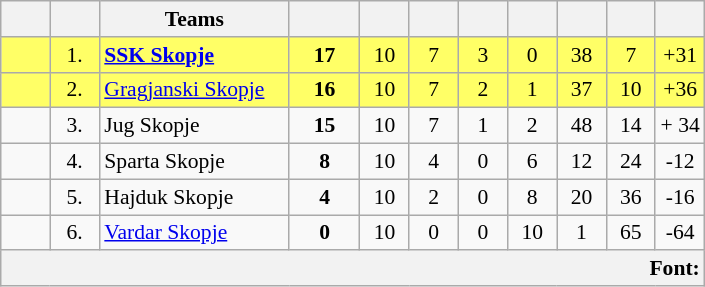<table class="wikitable sortable" style="text-align: center; font-size: 90%;">
<tr>
<th width=7%></th>
<th width=7%></th>
<th width=27%>Teams</th>
<th width=10%></th>
<th width=7%></th>
<th width=7%></th>
<th width=7%></th>
<th width=7%></th>
<th width=7%></th>
<th width=7%></th>
<th width=7%></th>
</tr>
<tr style="background:#FFFF66;">
<td></td>
<td>1.</td>
<td style="text-align:left;"><strong><a href='#'> SSK Skopje</a></strong></td>
<td><strong>17</strong></td>
<td>10</td>
<td>7</td>
<td>3</td>
<td>0</td>
<td>38</td>
<td>7</td>
<td>+31</td>
</tr>
<tr style="background:#FFFF66;">
<td></td>
<td>2.</td>
<td style="text-align:left;"><a href='#'>Gragjanski Skopje</a></td>
<td><strong>16</strong></td>
<td>10</td>
<td>7</td>
<td>2</td>
<td>1</td>
<td>37</td>
<td>10</td>
<td>+36</td>
</tr>
<tr>
<td></td>
<td>3.</td>
<td style="text-align:left;">Jug Skopje</td>
<td><strong>15</strong></td>
<td>10</td>
<td>7</td>
<td>1</td>
<td>2</td>
<td>48</td>
<td>14</td>
<td>+ 34</td>
</tr>
<tr>
<td></td>
<td>4.</td>
<td style="text-align:left;">Sparta Skopje</td>
<td><strong>8</strong></td>
<td>10</td>
<td>4</td>
<td>0</td>
<td>6</td>
<td>12</td>
<td>24</td>
<td>-12</td>
</tr>
<tr>
<td></td>
<td>5.</td>
<td style="text-align:left;">Hajduk Skopje</td>
<td><strong>4</strong></td>
<td>10</td>
<td>2</td>
<td>0</td>
<td>8</td>
<td>20</td>
<td>36</td>
<td>-16</td>
</tr>
<tr>
<td></td>
<td>6.</td>
<td style="text-align:left;"><a href='#'> Vardar Skopje</a></td>
<td><strong>0</strong></td>
<td>10</td>
<td>0</td>
<td>0</td>
<td>10</td>
<td>1</td>
<td>65</td>
<td>-64</td>
</tr>
<tr>
<th colspan="11" style="text-align: right;">Font: </th>
</tr>
</table>
